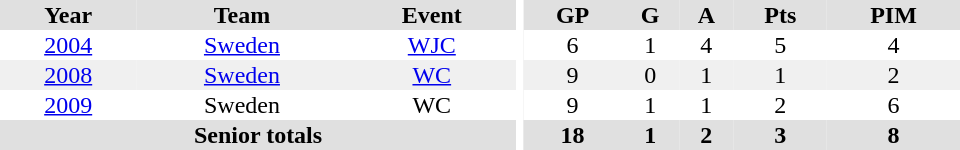<table border="0" cellpadding="1" cellspacing="0" ID="Table3" style="text-align:center; width:40em">
<tr ALIGN="center" bgcolor="#e0e0e0">
<th>Year</th>
<th>Team</th>
<th>Event</th>
<th rowspan="99" bgcolor="#ffffff"></th>
<th>GP</th>
<th>G</th>
<th>A</th>
<th>Pts</th>
<th>PIM</th>
</tr>
<tr>
<td><a href='#'>2004</a></td>
<td><a href='#'>Sweden</a></td>
<td><a href='#'>WJC</a></td>
<td>6</td>
<td>1</td>
<td>4</td>
<td>5</td>
<td>4</td>
</tr>
<tr bgcolor="#f0f0f0">
<td><a href='#'>2008</a></td>
<td><a href='#'>Sweden</a></td>
<td><a href='#'>WC</a></td>
<td>9</td>
<td>0</td>
<td>1</td>
<td>1</td>
<td>2</td>
</tr>
<tr>
<td><a href='#'>2009</a></td>
<td>Sweden</td>
<td>WC</td>
<td>9</td>
<td>1</td>
<td>1</td>
<td>2</td>
<td>6</td>
</tr>
<tr bgcolor="#e0e0e0">
<th colspan="3">Senior totals</th>
<th>18</th>
<th>1</th>
<th>2</th>
<th>3</th>
<th>8</th>
</tr>
</table>
